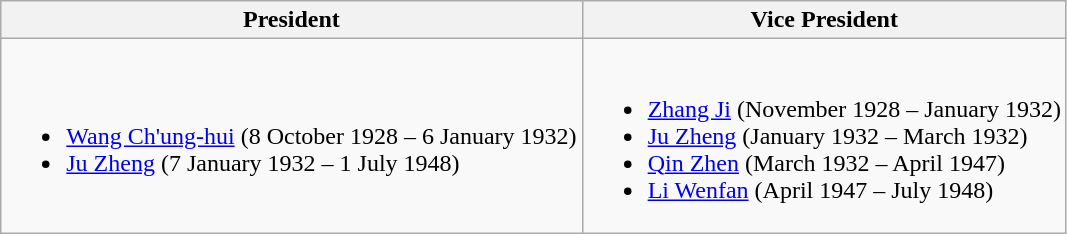<table class=wikitable>
<tr>
<th>President</th>
<th>Vice President</th>
</tr>
<tr>
<td><br><ul><li><a href='#'>Wang Ch'ung-hui</a> (8 October 1928 – 6 January 1932)</li><li><a href='#'>Ju Zheng</a> (7 January 1932 – 1 July 1948)</li></ul></td>
<td><br><ul><li><a href='#'>Zhang Ji</a> (November 1928 – January 1932)</li><li><a href='#'>Ju Zheng</a> (January 1932 – March 1932)</li><li><a href='#'>Qin Zhen</a> (March 1932 – April 1947)</li><li><a href='#'>Li Wenfan</a> (April 1947 – July 1948)</li></ul></td>
</tr>
</table>
